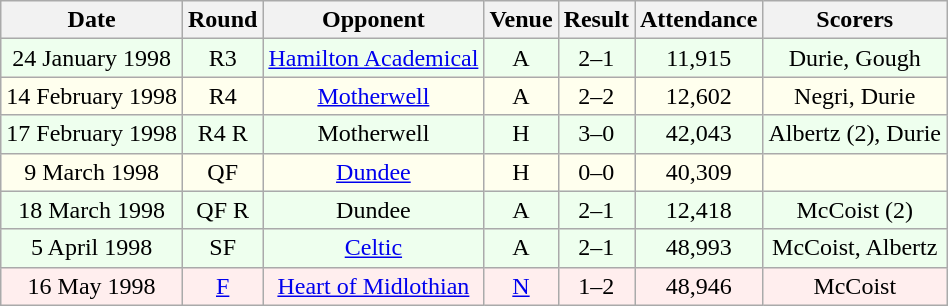<table class="wikitable sortable" style="font-size:100%; text-align:center">
<tr>
<th>Date</th>
<th>Round</th>
<th>Opponent</th>
<th>Venue</th>
<th>Result</th>
<th>Attendance</th>
<th>Scorers</th>
</tr>
<tr bgcolor = "#EEFFEE">
<td>24 January 1998</td>
<td>R3</td>
<td><a href='#'>Hamilton Academical</a></td>
<td>A</td>
<td>2–1</td>
<td>11,915</td>
<td>Durie, Gough</td>
</tr>
<tr bgcolor = "#FFFFEE">
<td>14 February 1998</td>
<td>R4</td>
<td><a href='#'>Motherwell</a></td>
<td>A</td>
<td>2–2</td>
<td>12,602</td>
<td>Negri, Durie</td>
</tr>
<tr bgcolor = "#EEFFEE">
<td>17 February 1998</td>
<td>R4 R</td>
<td>Motherwell</td>
<td>H</td>
<td>3–0</td>
<td>42,043</td>
<td>Albertz (2), Durie</td>
</tr>
<tr bgcolor = "#FFFFEE">
<td>9 March 1998</td>
<td>QF</td>
<td><a href='#'>Dundee</a></td>
<td>H</td>
<td>0–0</td>
<td>40,309</td>
<td></td>
</tr>
<tr bgcolor = "#EEFFEE">
<td>18 March 1998</td>
<td>QF R</td>
<td>Dundee</td>
<td>A</td>
<td>2–1</td>
<td>12,418</td>
<td>McCoist (2)</td>
</tr>
<tr bgcolor = "#EEFFEE">
<td>5 April 1998</td>
<td>SF</td>
<td><a href='#'>Celtic</a></td>
<td>A</td>
<td>2–1</td>
<td>48,993</td>
<td>McCoist, Albertz</td>
</tr>
<tr bgcolor = "#FFEEEE">
<td>16 May 1998</td>
<td><a href='#'>F</a></td>
<td><a href='#'>Heart of Midlothian</a></td>
<td><a href='#'>N</a></td>
<td>1–2</td>
<td>48,946</td>
<td>McCoist</td>
</tr>
</table>
